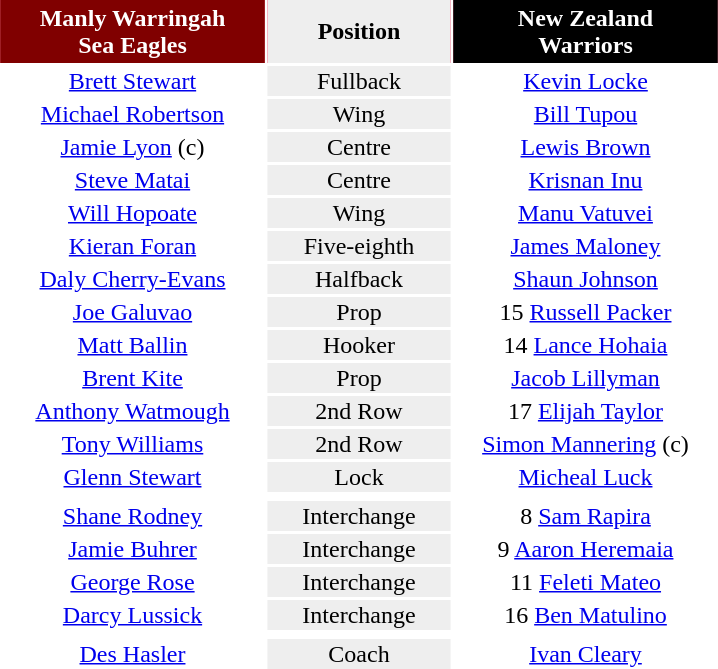<table style="margin: 1em auto 1em auto">
<tr bgcolor=#FF0033>
<th align="center" width="170" style="border: 2px solid maroon; background: maroon; color: white">Manly Warringah<br>Sea Eagles</th>
<th align="center" width="120" style="background: #eeeeee; color: black">Position</th>
<th align="center" width="170" style="border: 2px solid black; background: black; color: white">New Zealand<br>Warriors</th>
</tr>
<tr>
<td align="center"><a href='#'>Brett Stewart</a></td>
<td align="center" style="background: #eeeeee">Fullback</td>
<td align="center"><a href='#'>Kevin Locke</a></td>
</tr>
<tr>
<td align="center"><a href='#'>Michael Robertson</a></td>
<td align="center" style="background: #eeeeee">Wing</td>
<td align="center"><a href='#'>Bill Tupou</a></td>
</tr>
<tr>
<td align="center"><a href='#'>Jamie Lyon</a> (c)</td>
<td align="center" style="background: #eeeeee">Centre</td>
<td align="center"><a href='#'>Lewis Brown</a></td>
</tr>
<tr>
<td align="center"><a href='#'>Steve Matai</a></td>
<td align="center" style="background: #eeeeee">Centre</td>
<td align="center"><a href='#'>Krisnan Inu</a></td>
</tr>
<tr>
<td align="center"><a href='#'>Will Hopoate</a></td>
<td align="center" style="background: #eeeeee">Wing</td>
<td align="center"><a href='#'>Manu Vatuvei</a></td>
</tr>
<tr>
<td align="center"><a href='#'>Kieran Foran</a></td>
<td align="center" style="background: #eeeeee">Five-eighth</td>
<td align="center"><a href='#'>James Maloney</a></td>
</tr>
<tr>
<td align="center"><a href='#'>Daly Cherry-Evans</a></td>
<td align="center" style="background: #eeeeee">Halfback</td>
<td align="center"><a href='#'>Shaun Johnson</a></td>
</tr>
<tr>
<td align="center"><a href='#'>Joe Galuvao</a></td>
<td align="center" style="background: #eeeeee">Prop</td>
<td align="center">15 <a href='#'>Russell Packer</a></td>
</tr>
<tr>
<td align="center"><a href='#'>Matt Ballin</a></td>
<td align="center" style="background: #eeeeee">Hooker</td>
<td align="center">14 <a href='#'>Lance Hohaia</a></td>
</tr>
<tr>
<td align="center"><a href='#'>Brent Kite</a></td>
<td align="center" style="background: #eeeeee">Prop</td>
<td align="center"><a href='#'>Jacob Lillyman</a></td>
</tr>
<tr>
<td align="center"><a href='#'>Anthony Watmough</a></td>
<td align="center" style="background: #eeeeee">2nd Row</td>
<td align="center">17 <a href='#'>Elijah Taylor</a></td>
</tr>
<tr>
<td align="center"><a href='#'>Tony Williams</a></td>
<td align="center" style="background: #eeeeee">2nd Row</td>
<td align="center"><a href='#'>Simon Mannering</a> (c)</td>
</tr>
<tr>
<td align="center"><a href='#'>Glenn Stewart</a></td>
<td align="center" style="background: #eeeeee">Lock</td>
<td align="center"><a href='#'>Micheal Luck</a></td>
</tr>
<tr>
<td></td>
</tr>
<tr>
<td align="center"><a href='#'>Shane Rodney</a></td>
<td align="center" style="background: #eeeeee">Interchange</td>
<td align="center">8 <a href='#'>Sam Rapira</a></td>
</tr>
<tr>
<td align="center"><a href='#'>Jamie Buhrer</a></td>
<td align="center" style="background: #eeeeee">Interchange</td>
<td align="center">9 <a href='#'>Aaron Heremaia</a></td>
</tr>
<tr>
<td align="center"><a href='#'>George Rose</a></td>
<td align="center" style="background: #eeeeee">Interchange</td>
<td align="center">11 <a href='#'>Feleti Mateo</a></td>
</tr>
<tr>
<td align="center"><a href='#'>Darcy Lussick</a></td>
<td align="center" style="background: #eeeeee">Interchange</td>
<td align="center">16 <a href='#'>Ben Matulino</a></td>
</tr>
<tr>
<td></td>
</tr>
<tr>
<td align="center"><a href='#'>Des Hasler</a></td>
<td align="center" style="background: #eeeeee">Coach</td>
<td align="center"><a href='#'>Ivan Cleary</a></td>
</tr>
</table>
